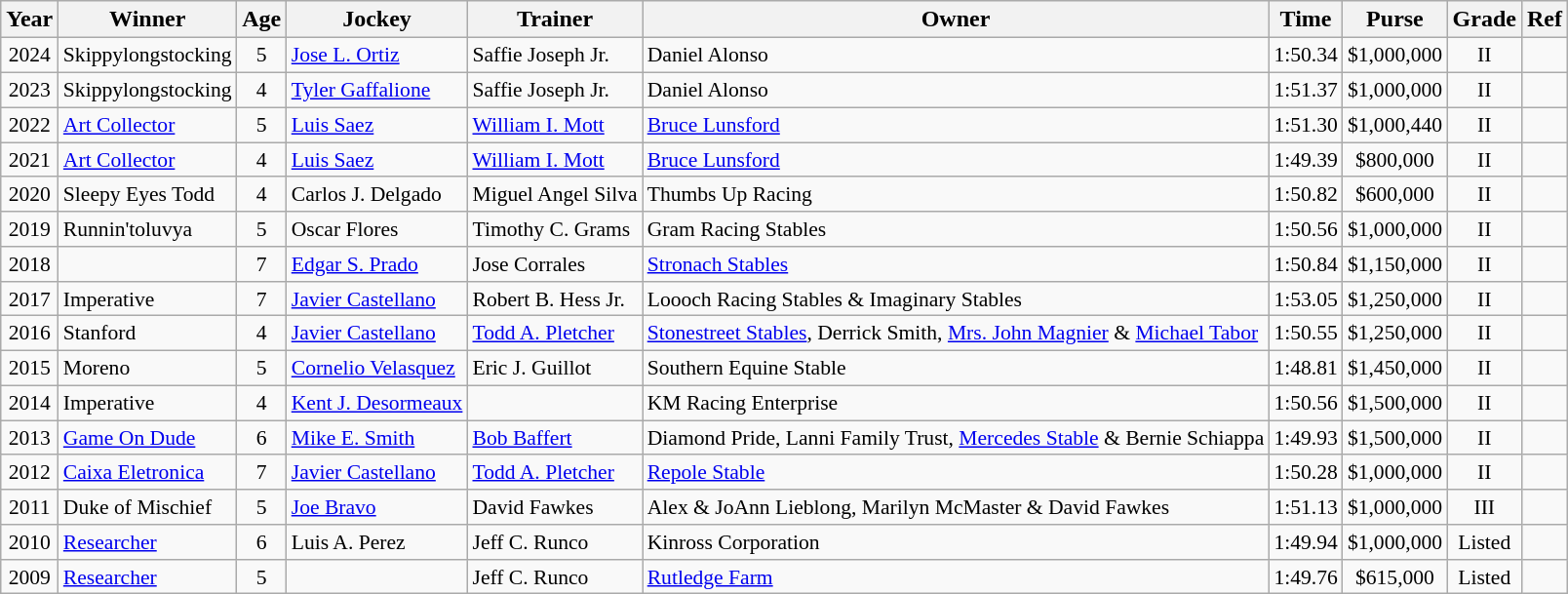<table class="wikitable sortable">
<tr>
<th>Year</th>
<th>Winner</th>
<th>Age</th>
<th>Jockey</th>
<th>Trainer</th>
<th>Owner</th>
<th>Time</th>
<th>Purse</th>
<th>Grade</th>
<th>Ref</th>
</tr>
<tr style="font-size:90%;">
<td align=center>2024</td>
<td>Skippylongstocking</td>
<td align=center>5</td>
<td><a href='#'>Jose L. Ortiz</a></td>
<td>Saffie Joseph Jr.</td>
<td>Daniel Alonso</td>
<td align=center>1:50.34</td>
<td align=center>$1,000,000</td>
<td align=center>II</td>
<td></td>
</tr>
<tr style="font-size:90%;">
<td align=center>2023</td>
<td>Skippylongstocking</td>
<td align=center>4</td>
<td><a href='#'>Tyler Gaffalione</a></td>
<td>Saffie Joseph Jr.</td>
<td>Daniel Alonso</td>
<td align=center>1:51.37</td>
<td align=center>$1,000,000</td>
<td align=center>II</td>
<td></td>
</tr>
<tr style="font-size:90%;">
<td align=center>2022</td>
<td><a href='#'>Art Collector</a></td>
<td align=center>5</td>
<td><a href='#'>Luis Saez</a></td>
<td><a href='#'>William I. Mott</a></td>
<td><a href='#'>Bruce Lunsford</a></td>
<td align=center>1:51.30</td>
<td align=center>$1,000,440</td>
<td align=center>II</td>
<td></td>
</tr>
<tr style="font-size:90%;">
<td align=center>2021</td>
<td><a href='#'>Art Collector</a></td>
<td align=center>4</td>
<td><a href='#'>Luis Saez</a></td>
<td><a href='#'>William I. Mott</a></td>
<td><a href='#'>Bruce Lunsford</a></td>
<td align=center>1:49.39</td>
<td align=center>$800,000</td>
<td align=center>II</td>
<td></td>
</tr>
<tr style="font-size:90%;">
<td align=center>2020</td>
<td>Sleepy Eyes Todd</td>
<td align=center>4</td>
<td>Carlos J. Delgado</td>
<td>Miguel Angel Silva</td>
<td>Thumbs Up Racing</td>
<td align=center>1:50.82</td>
<td align=center>$600,000</td>
<td align=center>II</td>
<td></td>
</tr>
<tr style="font-size:90%;">
<td align=center>2019</td>
<td>Runnin'toluvya</td>
<td align=center>5</td>
<td>Oscar Flores</td>
<td>Timothy C. Grams</td>
<td>Gram Racing Stables</td>
<td align=center>1:50.56</td>
<td align=center>$1,000,000</td>
<td align=center>II</td>
<td></td>
</tr>
<tr style="font-size:90%;">
<td align=center>2018</td>
<td></td>
<td align=center>7</td>
<td><a href='#'>Edgar S. Prado</a></td>
<td>Jose Corrales</td>
<td><a href='#'>Stronach Stables</a></td>
<td align=center>1:50.84</td>
<td align=center>$1,150,000</td>
<td align=center>II</td>
<td></td>
</tr>
<tr style="font-size:90%;">
<td align=center>2017</td>
<td>Imperative</td>
<td align=center>7</td>
<td><a href='#'>Javier Castellano</a></td>
<td>Robert B. Hess Jr.</td>
<td>Loooch Racing Stables & Imaginary Stables</td>
<td align=center>1:53.05</td>
<td align=center>$1,250,000</td>
<td align=center>II</td>
<td></td>
</tr>
<tr style="font-size:90%;">
<td align=center>2016</td>
<td>Stanford</td>
<td align=center>4</td>
<td><a href='#'>Javier Castellano</a></td>
<td><a href='#'>Todd A. Pletcher</a></td>
<td><a href='#'>Stonestreet Stables</a>, Derrick Smith, <a href='#'>Mrs. John Magnier</a> & <a href='#'>Michael Tabor</a></td>
<td align=center>1:50.55</td>
<td align=center>$1,250,000</td>
<td align=center>II</td>
<td></td>
</tr>
<tr style="font-size:90%;">
<td align=center>2015</td>
<td>Moreno</td>
<td align=center>5</td>
<td><a href='#'>Cornelio Velasquez</a></td>
<td>Eric J. Guillot</td>
<td>Southern Equine Stable</td>
<td align=center>1:48.81</td>
<td align=center>$1,450,000</td>
<td align=center>II</td>
<td></td>
</tr>
<tr style="font-size:90%;">
<td align=center>2014</td>
<td>Imperative</td>
<td align=center>4</td>
<td><a href='#'>Kent J. Desormeaux</a></td>
<td></td>
<td>KM Racing Enterprise</td>
<td align=center>1:50.56</td>
<td align=center>$1,500,000</td>
<td align=center>II</td>
<td></td>
</tr>
<tr style="font-size:90%;">
<td align=center>2013</td>
<td><a href='#'>Game On Dude</a></td>
<td align=center>6</td>
<td><a href='#'>Mike E. Smith</a></td>
<td><a href='#'>Bob Baffert</a></td>
<td>Diamond Pride, Lanni Family Trust, <a href='#'>Mercedes Stable</a> & Bernie Schiappa</td>
<td align=center>1:49.93</td>
<td align=center>$1,500,000</td>
<td align=center>II</td>
<td></td>
</tr>
<tr style="font-size:90%;">
<td align=center>2012</td>
<td><a href='#'>Caixa Eletronica</a></td>
<td align=center>7</td>
<td><a href='#'>Javier Castellano</a></td>
<td><a href='#'>Todd A. Pletcher</a></td>
<td><a href='#'>Repole Stable</a></td>
<td align=center>1:50.28</td>
<td align=center>$1,000,000</td>
<td align=center>II</td>
<td></td>
</tr>
<tr style="font-size:90%;">
<td align=center>2011</td>
<td>Duke of Mischief</td>
<td align=center>5</td>
<td><a href='#'>Joe Bravo</a></td>
<td>David Fawkes</td>
<td>Alex & JoAnn Lieblong, Marilyn McMaster & David Fawkes</td>
<td align=center>1:51.13</td>
<td align=center>$1,000,000</td>
<td align=center>III</td>
<td></td>
</tr>
<tr style="font-size:90%;">
<td align=center>2010</td>
<td><a href='#'>Researcher</a></td>
<td align=center>6</td>
<td>Luis A. Perez</td>
<td>Jeff C. Runco</td>
<td>Kinross Corporation</td>
<td align=center>1:49.94</td>
<td align=center>$1,000,000</td>
<td align=center>Listed</td>
<td></td>
</tr>
<tr style="font-size:90%;">
<td align=center>2009</td>
<td><a href='#'>Researcher</a></td>
<td align=center>5</td>
<td></td>
<td>Jeff C. Runco</td>
<td><a href='#'>Rutledge Farm</a></td>
<td align=center>1:49.76</td>
<td align=center>$615,000</td>
<td align=center>Listed</td>
<td></td>
</tr>
</table>
